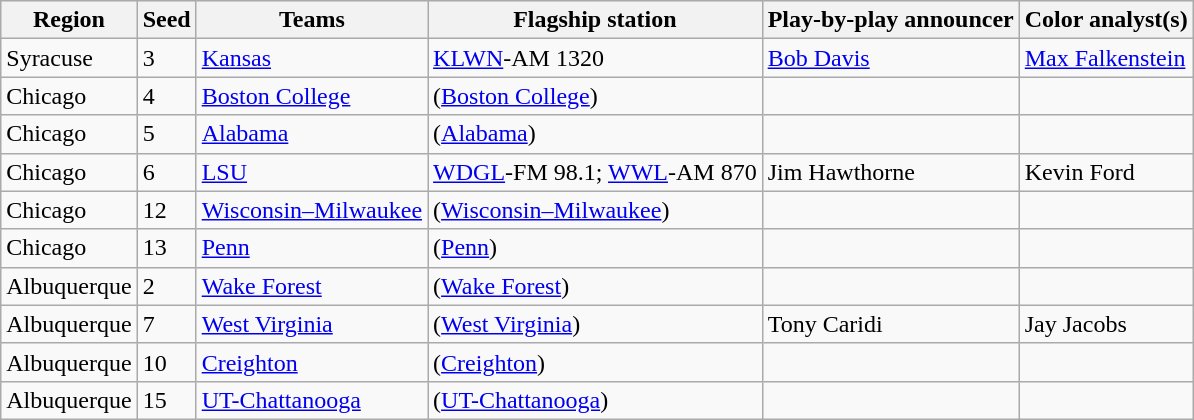<table class="wikitable">
<tr style="background:#efefef;">
<th>Region</th>
<th>Seed</th>
<th>Teams</th>
<th>Flagship station</th>
<th>Play-by-play announcer</th>
<th>Color analyst(s)</th>
</tr>
<tr>
<td>Syracuse</td>
<td>3</td>
<td><a href='#'>Kansas</a></td>
<td><a href='#'>KLWN</a>-AM 1320</td>
<td><a href='#'>Bob Davis</a></td>
<td><a href='#'>Max Falkenstein</a></td>
</tr>
<tr>
<td>Chicago</td>
<td>4</td>
<td><a href='#'>Boston College</a></td>
<td>(<a href='#'>Boston College</a>)</td>
<td></td>
<td></td>
</tr>
<tr>
<td>Chicago</td>
<td>5</td>
<td><a href='#'>Alabama</a></td>
<td>(<a href='#'>Alabama</a>)</td>
<td></td>
<td></td>
</tr>
<tr>
<td>Chicago</td>
<td>6</td>
<td><a href='#'>LSU</a></td>
<td><a href='#'>WDGL</a>-FM 98.1; <a href='#'>WWL</a>-AM 870</td>
<td>Jim Hawthorne</td>
<td>Kevin Ford</td>
</tr>
<tr>
<td>Chicago</td>
<td>12</td>
<td><a href='#'>Wisconsin–Milwaukee</a></td>
<td>(<a href='#'>Wisconsin–Milwaukee</a>)</td>
<td></td>
<td></td>
</tr>
<tr>
<td>Chicago</td>
<td>13</td>
<td><a href='#'>Penn</a></td>
<td>(<a href='#'>Penn</a>)</td>
<td></td>
<td></td>
</tr>
<tr>
<td>Albuquerque</td>
<td>2</td>
<td><a href='#'>Wake Forest</a></td>
<td>(<a href='#'>Wake Forest</a>)</td>
<td></td>
<td></td>
</tr>
<tr>
<td>Albuquerque</td>
<td>7</td>
<td><a href='#'>West Virginia</a></td>
<td>(<a href='#'>West Virginia</a>)</td>
<td>Tony Caridi</td>
<td>Jay Jacobs</td>
</tr>
<tr>
<td>Albuquerque</td>
<td>10</td>
<td><a href='#'>Creighton</a></td>
<td>(<a href='#'>Creighton</a>)</td>
<td></td>
<td></td>
</tr>
<tr>
<td>Albuquerque</td>
<td>15</td>
<td><a href='#'>UT-Chattanooga</a></td>
<td>(<a href='#'>UT-Chattanooga</a>)</td>
<td></td>
<td></td>
</tr>
</table>
